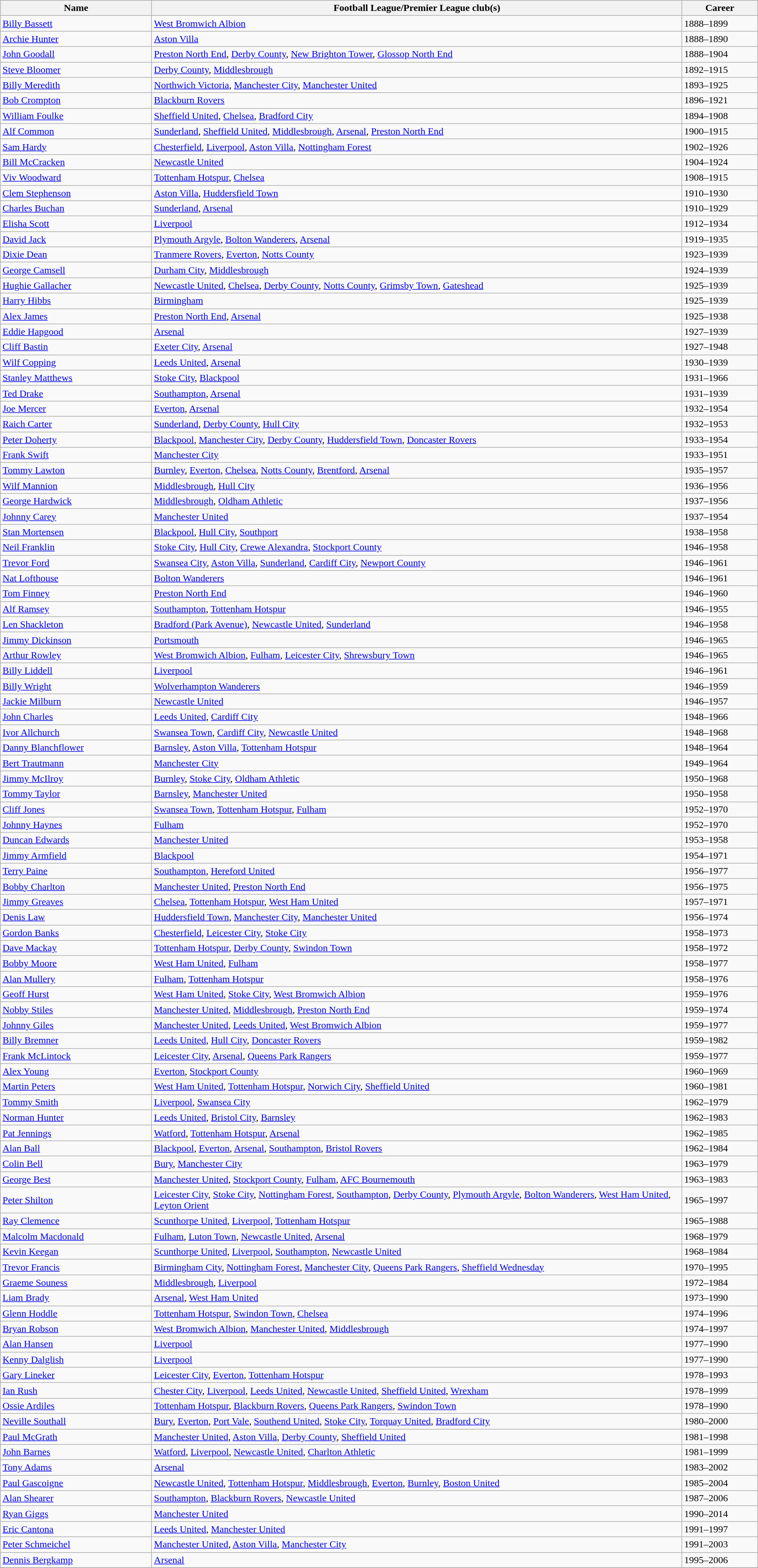<table class="wikitable sortable border=1">
<tr>
<th width="20%">Name</th>
<th>Football League/Premier League club(s)</th>
<th width="10%">Career</th>
</tr>
<tr>
<td> <a href='#'>Billy Bassett</a></td>
<td><a href='#'>West Bromwich Albion</a></td>
<td>1888–1899</td>
</tr>
<tr>
<td> <a href='#'>Archie Hunter</a></td>
<td><a href='#'>Aston Villa</a></td>
<td>1888–1890</td>
</tr>
<tr>
<td> <a href='#'>John Goodall</a></td>
<td><a href='#'>Preston North End</a>, <a href='#'>Derby County</a>, <a href='#'>New Brighton Tower</a>, <a href='#'>Glossop North End</a></td>
<td>1888–1904</td>
</tr>
<tr>
<td> <a href='#'>Steve Bloomer</a></td>
<td><a href='#'>Derby County</a>, <a href='#'>Middlesbrough</a></td>
<td>1892–1915</td>
</tr>
<tr>
<td> <a href='#'>Billy Meredith</a></td>
<td><a href='#'>Northwich Victoria</a>, <a href='#'>Manchester City</a>, <a href='#'>Manchester United</a></td>
<td>1893–1925</td>
</tr>
<tr>
<td> <a href='#'>Bob Crompton</a></td>
<td><a href='#'>Blackburn Rovers</a></td>
<td>1896–1921</td>
</tr>
<tr>
<td> <a href='#'>William Foulke</a></td>
<td><a href='#'>Sheffield United</a>, <a href='#'>Chelsea</a>, <a href='#'>Bradford City</a></td>
<td>1894–1908</td>
</tr>
<tr>
<td> <a href='#'>Alf Common</a></td>
<td><a href='#'>Sunderland</a>, <a href='#'>Sheffield United</a>, <a href='#'>Middlesbrough</a>, <a href='#'>Arsenal</a>, <a href='#'>Preston North End</a></td>
<td>1900–1915</td>
</tr>
<tr>
<td> <a href='#'>Sam Hardy</a></td>
<td><a href='#'>Chesterfield</a>, <a href='#'>Liverpool</a>, <a href='#'>Aston Villa</a>, <a href='#'>Nottingham Forest</a></td>
<td>1902–1926</td>
</tr>
<tr>
<td> <a href='#'>Bill McCracken</a></td>
<td><a href='#'>Newcastle United</a></td>
<td>1904–1924</td>
</tr>
<tr>
<td> <a href='#'>Viv Woodward</a></td>
<td><a href='#'>Tottenham Hotspur</a>, <a href='#'>Chelsea</a></td>
<td>1908–1915</td>
</tr>
<tr>
<td> <a href='#'>Clem Stephenson</a></td>
<td><a href='#'>Aston Villa</a>, <a href='#'>Huddersfield Town</a></td>
<td>1910–1930</td>
</tr>
<tr>
<td> <a href='#'>Charles Buchan</a></td>
<td><a href='#'>Sunderland</a>, <a href='#'>Arsenal</a></td>
<td>1910–1929</td>
</tr>
<tr>
<td> <a href='#'>Elisha Scott</a></td>
<td><a href='#'>Liverpool</a></td>
<td>1912–1934</td>
</tr>
<tr>
<td> <a href='#'>David Jack</a></td>
<td><a href='#'>Plymouth Argyle</a>, <a href='#'>Bolton Wanderers</a>, <a href='#'>Arsenal</a></td>
<td>1919–1935</td>
</tr>
<tr>
<td> <a href='#'>Dixie Dean</a></td>
<td><a href='#'>Tranmere Rovers</a>, <a href='#'>Everton</a>, <a href='#'>Notts County</a></td>
<td>1923–1939</td>
</tr>
<tr>
<td> <a href='#'>George Camsell</a></td>
<td><a href='#'>Durham City</a>, <a href='#'>Middlesbrough</a></td>
<td>1924–1939</td>
</tr>
<tr>
<td> <a href='#'>Hughie Gallacher</a></td>
<td><a href='#'>Newcastle United</a>, <a href='#'>Chelsea</a>, <a href='#'>Derby County</a>, <a href='#'>Notts County</a>, <a href='#'>Grimsby Town</a>, <a href='#'>Gateshead</a></td>
<td>1925–1939</td>
</tr>
<tr>
<td> <a href='#'>Harry Hibbs</a></td>
<td><a href='#'>Birmingham</a></td>
<td>1925–1939</td>
</tr>
<tr>
<td> <a href='#'>Alex James</a></td>
<td><a href='#'>Preston North End</a>, <a href='#'>Arsenal</a></td>
<td>1925–1938</td>
</tr>
<tr>
<td> <a href='#'>Eddie Hapgood</a></td>
<td><a href='#'>Arsenal</a></td>
<td>1927–1939</td>
</tr>
<tr>
<td> <a href='#'>Cliff Bastin</a></td>
<td><a href='#'>Exeter City</a>, <a href='#'>Arsenal</a></td>
<td>1927–1948</td>
</tr>
<tr>
<td> <a href='#'>Wilf Copping</a></td>
<td><a href='#'>Leeds United</a>, <a href='#'>Arsenal</a></td>
<td>1930–1939</td>
</tr>
<tr>
<td> <a href='#'>Stanley Matthews</a></td>
<td><a href='#'>Stoke City</a>, <a href='#'>Blackpool</a></td>
<td>1931–1966</td>
</tr>
<tr>
<td> <a href='#'>Ted Drake</a></td>
<td><a href='#'>Southampton</a>, <a href='#'>Arsenal</a></td>
<td>1931–1939</td>
</tr>
<tr>
<td> <a href='#'>Joe Mercer</a></td>
<td><a href='#'>Everton</a>, <a href='#'>Arsenal</a></td>
<td>1932–1954</td>
</tr>
<tr>
<td> <a href='#'>Raich Carter</a></td>
<td><a href='#'>Sunderland</a>, <a href='#'>Derby County</a>, <a href='#'>Hull City</a></td>
<td>1932–1953</td>
</tr>
<tr>
<td> <a href='#'>Peter Doherty</a></td>
<td><a href='#'>Blackpool</a>, <a href='#'>Manchester City</a>, <a href='#'>Derby County</a>, <a href='#'>Huddersfield Town</a>, <a href='#'>Doncaster Rovers</a></td>
<td>1933–1954</td>
</tr>
<tr>
<td> <a href='#'>Frank Swift</a></td>
<td><a href='#'>Manchester City</a></td>
<td>1933–1951</td>
</tr>
<tr>
<td> <a href='#'>Tommy Lawton</a></td>
<td><a href='#'>Burnley</a>, <a href='#'>Everton</a>, <a href='#'>Chelsea</a>, <a href='#'>Notts County</a>, <a href='#'>Brentford</a>, <a href='#'>Arsenal</a></td>
<td>1935–1957</td>
</tr>
<tr>
<td> <a href='#'>Wilf Mannion</a></td>
<td><a href='#'>Middlesbrough</a>, <a href='#'>Hull City</a></td>
<td>1936–1956</td>
</tr>
<tr>
<td> <a href='#'>George Hardwick</a></td>
<td><a href='#'>Middlesbrough</a>, <a href='#'>Oldham Athletic</a></td>
<td>1937–1956</td>
</tr>
<tr>
<td> <a href='#'>Johnny Carey</a></td>
<td><a href='#'>Manchester United</a></td>
<td>1937–1954</td>
</tr>
<tr>
<td> <a href='#'>Stan Mortensen</a></td>
<td><a href='#'>Blackpool</a>, <a href='#'>Hull City</a>, <a href='#'>Southport</a></td>
<td>1938–1958</td>
</tr>
<tr>
<td> <a href='#'>Neil Franklin</a></td>
<td><a href='#'>Stoke City</a>, <a href='#'>Hull City</a>, <a href='#'>Crewe Alexandra</a>, <a href='#'>Stockport County</a></td>
<td>1946–1958</td>
</tr>
<tr>
<td> <a href='#'>Trevor Ford</a></td>
<td><a href='#'>Swansea City</a>, <a href='#'>Aston Villa</a>, <a href='#'>Sunderland</a>, <a href='#'>Cardiff City</a>, <a href='#'>Newport County</a></td>
<td>1946–1961</td>
</tr>
<tr>
<td> <a href='#'>Nat Lofthouse</a></td>
<td><a href='#'>Bolton Wanderers</a></td>
<td>1946–1961</td>
</tr>
<tr>
<td> <a href='#'>Tom Finney</a></td>
<td><a href='#'>Preston North End</a></td>
<td>1946–1960</td>
</tr>
<tr>
<td> <a href='#'>Alf Ramsey</a></td>
<td><a href='#'>Southampton</a>, <a href='#'>Tottenham Hotspur</a></td>
<td>1946–1955</td>
</tr>
<tr>
<td> <a href='#'>Len Shackleton</a></td>
<td><a href='#'>Bradford (Park Avenue)</a>, <a href='#'>Newcastle United</a>, <a href='#'>Sunderland</a></td>
<td>1946–1958</td>
</tr>
<tr>
<td> <a href='#'>Jimmy Dickinson</a></td>
<td><a href='#'>Portsmouth</a></td>
<td>1946–1965</td>
</tr>
<tr>
<td> <a href='#'>Arthur Rowley</a></td>
<td><a href='#'>West Bromwich Albion</a>, <a href='#'>Fulham</a>, <a href='#'>Leicester City</a>, <a href='#'>Shrewsbury Town</a></td>
<td>1946–1965</td>
</tr>
<tr>
<td> <a href='#'>Billy Liddell</a></td>
<td><a href='#'>Liverpool</a></td>
<td>1946–1961</td>
</tr>
<tr>
<td> <a href='#'>Billy Wright</a></td>
<td><a href='#'>Wolverhampton Wanderers</a></td>
<td>1946–1959</td>
</tr>
<tr>
<td> <a href='#'>Jackie Milburn</a></td>
<td><a href='#'>Newcastle United</a></td>
<td>1946–1957</td>
</tr>
<tr>
<td> <a href='#'>John Charles</a></td>
<td><a href='#'>Leeds United</a>, <a href='#'>Cardiff City</a></td>
<td>1948–1966</td>
</tr>
<tr>
<td> <a href='#'>Ivor Allchurch</a></td>
<td><a href='#'>Swansea Town</a>, <a href='#'>Cardiff City</a>, <a href='#'>Newcastle United</a></td>
<td>1948–1968</td>
</tr>
<tr>
<td> <a href='#'>Danny Blanchflower</a></td>
<td><a href='#'>Barnsley</a>, <a href='#'>Aston Villa</a>, <a href='#'>Tottenham Hotspur</a></td>
<td>1948–1964</td>
</tr>
<tr>
<td> <a href='#'>Bert Trautmann</a></td>
<td><a href='#'>Manchester City</a></td>
<td>1949–1964</td>
</tr>
<tr>
<td> <a href='#'>Jimmy McIlroy</a></td>
<td><a href='#'>Burnley</a>, <a href='#'>Stoke City</a>, <a href='#'>Oldham Athletic</a></td>
<td>1950–1968</td>
</tr>
<tr>
<td> <a href='#'>Tommy Taylor</a></td>
<td><a href='#'>Barnsley</a>, <a href='#'>Manchester United</a></td>
<td>1950–1958</td>
</tr>
<tr>
<td> <a href='#'>Cliff Jones</a></td>
<td><a href='#'>Swansea Town</a>, <a href='#'>Tottenham Hotspur</a>, <a href='#'>Fulham</a></td>
<td>1952–1970</td>
</tr>
<tr>
<td> <a href='#'>Johnny Haynes</a></td>
<td><a href='#'>Fulham</a></td>
<td>1952–1970</td>
</tr>
<tr>
<td> <a href='#'>Duncan Edwards</a></td>
<td><a href='#'>Manchester United</a></td>
<td>1953–1958</td>
</tr>
<tr>
<td> <a href='#'>Jimmy Armfield</a></td>
<td><a href='#'>Blackpool</a></td>
<td>1954–1971</td>
</tr>
<tr>
<td> <a href='#'>Terry Paine</a></td>
<td><a href='#'>Southampton</a>, <a href='#'>Hereford United</a></td>
<td>1956–1977</td>
</tr>
<tr>
<td> <a href='#'>Bobby Charlton</a></td>
<td><a href='#'>Manchester United</a>, <a href='#'>Preston North End</a></td>
<td>1956–1975</td>
</tr>
<tr>
<td> <a href='#'>Jimmy Greaves</a></td>
<td><a href='#'>Chelsea</a>, <a href='#'>Tottenham Hotspur</a>, <a href='#'>West Ham United</a></td>
<td>1957–1971</td>
</tr>
<tr>
<td> <a href='#'>Denis Law</a></td>
<td><a href='#'>Huddersfield Town</a>, <a href='#'>Manchester City</a>, <a href='#'>Manchester United</a></td>
<td>1956–1974</td>
</tr>
<tr>
<td> <a href='#'>Gordon Banks</a></td>
<td><a href='#'>Chesterfield</a>, <a href='#'>Leicester City</a>, <a href='#'>Stoke City</a></td>
<td>1958–1973</td>
</tr>
<tr>
<td> <a href='#'>Dave Mackay</a></td>
<td><a href='#'>Tottenham Hotspur</a>, <a href='#'>Derby County</a>, <a href='#'>Swindon Town</a></td>
<td>1958–1972</td>
</tr>
<tr>
<td> <a href='#'>Bobby Moore</a></td>
<td><a href='#'>West Ham United</a>, <a href='#'>Fulham</a></td>
<td>1958–1977</td>
</tr>
<tr>
<td> <a href='#'>Alan Mullery</a></td>
<td><a href='#'>Fulham</a>, <a href='#'>Tottenham Hotspur</a></td>
<td>1958–1976</td>
</tr>
<tr>
<td> <a href='#'>Geoff Hurst</a></td>
<td><a href='#'>West Ham United</a>, <a href='#'>Stoke City</a>, <a href='#'>West Bromwich Albion</a></td>
<td>1959–1976</td>
</tr>
<tr>
<td> <a href='#'>Nobby Stiles</a></td>
<td><a href='#'>Manchester United</a>, <a href='#'>Middlesbrough</a>, <a href='#'>Preston North End</a></td>
<td>1959–1974</td>
</tr>
<tr>
<td> <a href='#'>Johnny Giles</a></td>
<td><a href='#'>Manchester United</a>, <a href='#'>Leeds United</a>, <a href='#'>West Bromwich Albion</a></td>
<td>1959–1977</td>
</tr>
<tr>
<td> <a href='#'>Billy Bremner</a></td>
<td><a href='#'>Leeds United</a>, <a href='#'>Hull City</a>, <a href='#'>Doncaster Rovers</a></td>
<td>1959–1982</td>
</tr>
<tr>
<td> <a href='#'>Frank McLintock</a></td>
<td><a href='#'>Leicester City</a>, <a href='#'>Arsenal</a>, <a href='#'>Queens Park Rangers</a></td>
<td>1959–1977</td>
</tr>
<tr>
<td> <a href='#'>Alex Young</a></td>
<td><a href='#'>Everton</a>, <a href='#'>Stockport County</a></td>
<td>1960–1969</td>
</tr>
<tr>
<td> <a href='#'>Martin Peters</a></td>
<td><a href='#'>West Ham United</a>, <a href='#'>Tottenham Hotspur</a>, <a href='#'>Norwich City</a>, <a href='#'>Sheffield United</a></td>
<td>1960–1981</td>
</tr>
<tr>
<td> <a href='#'>Tommy Smith</a></td>
<td><a href='#'>Liverpool</a>, <a href='#'>Swansea City</a></td>
<td>1962–1979</td>
</tr>
<tr>
<td> <a href='#'>Norman Hunter</a></td>
<td><a href='#'>Leeds United</a>, <a href='#'>Bristol City</a>, <a href='#'>Barnsley</a></td>
<td>1962–1983</td>
</tr>
<tr>
<td> <a href='#'>Pat Jennings</a></td>
<td><a href='#'>Watford</a>, <a href='#'>Tottenham Hotspur</a>, <a href='#'>Arsenal</a></td>
<td>1962–1985</td>
</tr>
<tr>
<td> <a href='#'>Alan Ball</a></td>
<td><a href='#'>Blackpool</a>, <a href='#'>Everton</a>, <a href='#'>Arsenal</a>, <a href='#'>Southampton</a>, <a href='#'>Bristol Rovers</a></td>
<td>1962–1984</td>
</tr>
<tr>
<td> <a href='#'>Colin Bell</a></td>
<td><a href='#'>Bury</a>, <a href='#'>Manchester City</a></td>
<td>1963–1979</td>
</tr>
<tr>
<td> <a href='#'>George Best</a></td>
<td><a href='#'>Manchester United</a>, <a href='#'>Stockport County</a>, <a href='#'>Fulham</a>, <a href='#'>AFC Bournemouth</a></td>
<td>1963–1983</td>
</tr>
<tr>
<td> <a href='#'>Peter Shilton</a></td>
<td><a href='#'>Leicester City</a>, <a href='#'>Stoke City</a>, <a href='#'>Nottingham Forest</a>, <a href='#'>Southampton</a>, <a href='#'>Derby County</a>, <a href='#'>Plymouth Argyle</a>, <a href='#'>Bolton Wanderers</a>, <a href='#'>West Ham United</a>, <a href='#'>Leyton Orient</a></td>
<td>1965–1997</td>
</tr>
<tr>
<td> <a href='#'>Ray Clemence</a></td>
<td><a href='#'>Scunthorpe United</a>, <a href='#'>Liverpool</a>, <a href='#'>Tottenham Hotspur</a></td>
<td>1965–1988</td>
</tr>
<tr>
<td> <a href='#'>Malcolm Macdonald</a></td>
<td><a href='#'>Fulham</a>, <a href='#'>Luton Town</a>, <a href='#'>Newcastle United</a>, <a href='#'>Arsenal</a></td>
<td>1968–1979</td>
</tr>
<tr>
<td> <a href='#'>Kevin Keegan</a></td>
<td><a href='#'>Scunthorpe United</a>, <a href='#'>Liverpool</a>, <a href='#'>Southampton</a>, <a href='#'>Newcastle United</a></td>
<td>1968–1984</td>
</tr>
<tr>
<td> <a href='#'>Trevor Francis</a></td>
<td><a href='#'>Birmingham City</a>, <a href='#'>Nottingham Forest</a>, <a href='#'>Manchester City</a>, <a href='#'>Queens Park Rangers</a>, <a href='#'>Sheffield Wednesday</a></td>
<td>1970–1995</td>
</tr>
<tr>
<td> <a href='#'>Graeme Souness</a></td>
<td><a href='#'>Middlesbrough</a>, <a href='#'>Liverpool</a></td>
<td>1972–1984</td>
</tr>
<tr>
<td> <a href='#'>Liam Brady</a></td>
<td><a href='#'>Arsenal</a>, <a href='#'>West Ham United</a></td>
<td>1973–1990</td>
</tr>
<tr>
<td> <a href='#'>Glenn Hoddle</a></td>
<td><a href='#'>Tottenham Hotspur</a>, <a href='#'>Swindon Town</a>, <a href='#'>Chelsea</a></td>
<td>1974–1996</td>
</tr>
<tr>
<td> <a href='#'>Bryan Robson</a></td>
<td><a href='#'>West Bromwich Albion</a>, <a href='#'>Manchester United</a>, <a href='#'>Middlesbrough</a></td>
<td>1974–1997</td>
</tr>
<tr>
<td> <a href='#'>Alan Hansen</a></td>
<td><a href='#'>Liverpool</a></td>
<td>1977–1990</td>
</tr>
<tr>
<td> <a href='#'>Kenny Dalglish</a></td>
<td><a href='#'>Liverpool</a></td>
<td>1977–1990</td>
</tr>
<tr>
<td> <a href='#'>Gary Lineker</a></td>
<td><a href='#'>Leicester City</a>, <a href='#'>Everton</a>, <a href='#'>Tottenham Hotspur</a></td>
<td>1978–1993</td>
</tr>
<tr>
<td> <a href='#'>Ian Rush</a></td>
<td><a href='#'>Chester City</a>, <a href='#'>Liverpool</a>, <a href='#'>Leeds United</a>, <a href='#'>Newcastle United</a>, <a href='#'>Sheffield United</a>, <a href='#'>Wrexham</a></td>
<td>1978–1999</td>
</tr>
<tr>
<td> <a href='#'>Ossie Ardiles</a></td>
<td><a href='#'>Tottenham Hotspur</a>, <a href='#'>Blackburn Rovers</a>, <a href='#'>Queens Park Rangers</a>, <a href='#'>Swindon Town</a></td>
<td>1978–1990</td>
</tr>
<tr>
<td> <a href='#'>Neville Southall</a></td>
<td><a href='#'>Bury</a>, <a href='#'>Everton</a>, <a href='#'>Port Vale</a>, <a href='#'>Southend United</a>, <a href='#'>Stoke City</a>, <a href='#'>Torquay United</a>, <a href='#'>Bradford City</a></td>
<td>1980–2000</td>
</tr>
<tr>
<td> <a href='#'>Paul McGrath</a></td>
<td><a href='#'>Manchester United</a>, <a href='#'>Aston Villa</a>, <a href='#'>Derby County</a>, <a href='#'>Sheffield United</a></td>
<td>1981–1998</td>
</tr>
<tr>
<td> <a href='#'>John Barnes</a></td>
<td><a href='#'>Watford</a>, <a href='#'>Liverpool</a>, <a href='#'>Newcastle United</a>, <a href='#'>Charlton Athletic</a></td>
<td>1981–1999</td>
</tr>
<tr>
<td> <a href='#'>Tony Adams</a></td>
<td><a href='#'>Arsenal</a></td>
<td>1983–2002</td>
</tr>
<tr>
<td> <a href='#'>Paul Gascoigne</a></td>
<td><a href='#'>Newcastle United</a>, <a href='#'>Tottenham Hotspur</a>, <a href='#'>Middlesbrough</a>, <a href='#'>Everton</a>, <a href='#'>Burnley</a>, <a href='#'>Boston United</a></td>
<td>1985–2004</td>
</tr>
<tr>
<td> <a href='#'>Alan Shearer</a></td>
<td><a href='#'>Southampton</a>, <a href='#'>Blackburn Rovers</a>, <a href='#'>Newcastle United</a></td>
<td>1987–2006</td>
</tr>
<tr>
<td> <a href='#'>Ryan Giggs</a></td>
<td><a href='#'>Manchester United</a></td>
<td>1990–2014</td>
</tr>
<tr>
<td> <a href='#'>Eric Cantona</a></td>
<td><a href='#'>Leeds United</a>, <a href='#'>Manchester United</a></td>
<td>1991–1997</td>
</tr>
<tr>
<td> <a href='#'>Peter Schmeichel</a></td>
<td><a href='#'>Manchester United</a>, <a href='#'>Aston Villa</a>, <a href='#'>Manchester City</a></td>
<td>1991–2003</td>
</tr>
<tr>
<td> <a href='#'>Dennis Bergkamp</a></td>
<td><a href='#'>Arsenal</a></td>
<td>1995–2006</td>
</tr>
<tr>
</tr>
</table>
